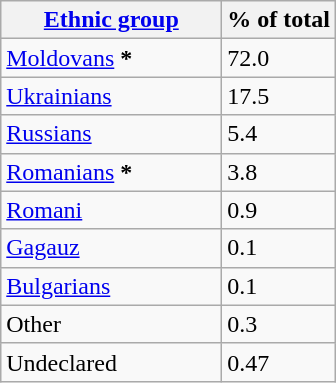<table class="wikitable sortable">
<tr>
<th style="width:140px;"><a href='#'>Ethnic group</a></th>
<th>% of total</th>
</tr>
<tr>
<td><a href='#'>Moldovans</a> <strong>*</strong></td>
<td>72.0</td>
</tr>
<tr>
<td><a href='#'>Ukrainians</a></td>
<td>17.5</td>
</tr>
<tr>
<td><a href='#'>Russians</a></td>
<td>5.4</td>
</tr>
<tr>
<td><a href='#'>Romanians</a> <strong>*</strong></td>
<td>3.8</td>
</tr>
<tr>
<td><a href='#'>Romani</a></td>
<td>0.9</td>
</tr>
<tr>
<td><a href='#'>Gagauz</a></td>
<td>0.1</td>
</tr>
<tr>
<td><a href='#'>Bulgarians</a></td>
<td>0.1</td>
</tr>
<tr>
<td>Other</td>
<td>0.3</td>
</tr>
<tr>
<td>Undeclared</td>
<td>0.47</td>
</tr>
</table>
